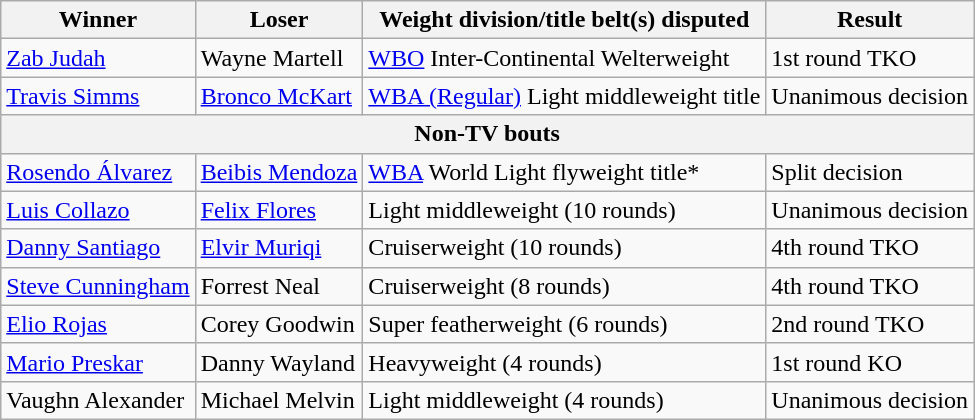<table class=wikitable>
<tr>
<th>Winner</th>
<th>Loser</th>
<th>Weight division/title belt(s) disputed</th>
<th>Result</th>
</tr>
<tr>
<td> <a href='#'>Zab Judah</a></td>
<td> Wayne Martell</td>
<td><a href='#'>WBO</a> Inter-Continental Welterweight</td>
<td>1st round TKO</td>
</tr>
<tr>
<td> <a href='#'>Travis Simms</a></td>
<td> <a href='#'>Bronco McKart</a></td>
<td><a href='#'>WBA (Regular)</a> Light middleweight title</td>
<td>Unanimous decision</td>
</tr>
<tr>
<th colspan=4>Non-TV bouts</th>
</tr>
<tr>
<td> <a href='#'>Rosendo Álvarez</a></td>
<td> <a href='#'>Beibis Mendoza</a></td>
<td><a href='#'>WBA</a> World Light flyweight title*</td>
<td>Split decision</td>
</tr>
<tr>
<td> <a href='#'>Luis Collazo</a></td>
<td> <a href='#'>Felix Flores</a></td>
<td>Light middleweight (10 rounds)</td>
<td>Unanimous decision</td>
</tr>
<tr>
<td> <a href='#'>Danny Santiago</a></td>
<td> <a href='#'>Elvir Muriqi</a></td>
<td>Cruiserweight (10 rounds)</td>
<td>4th round TKO</td>
</tr>
<tr>
<td> <a href='#'>Steve Cunningham</a></td>
<td> Forrest Neal</td>
<td>Cruiserweight (8 rounds)</td>
<td>4th round TKO</td>
</tr>
<tr>
<td> <a href='#'>Elio Rojas</a></td>
<td> Corey Goodwin</td>
<td>Super featherweight (6 rounds)</td>
<td>2nd round TKO</td>
</tr>
<tr>
<td> <a href='#'>Mario Preskar</a></td>
<td> Danny Wayland</td>
<td>Heavyweight (4 rounds)</td>
<td>1st round KO</td>
</tr>
<tr>
<td> Vaughn Alexander</td>
<td> Michael Melvin</td>
<td>Light middleweight (4 rounds)</td>
<td>Unanimous decision</td>
</tr>
</table>
